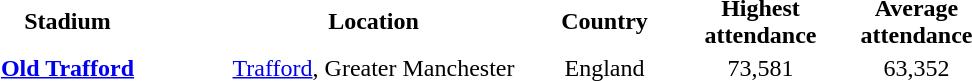<table class="wiki" style="text-align:center;">
<tr rank>
<th width=200>Stadium</th>
<th width=200>Location</th>
<th width=100>Country</th>
<th width=100>Highest attendance</th>
<th width=100>Average attendance</th>
</tr>
<tr>
<td><strong><a href='#'>Old Trafford</a></strong></td>
<td><a href='#'>Trafford</a>, Greater Manchester</td>
<td>England</td>
<td>73,581</td>
<td>63,352</td>
</tr>
<tr>
</tr>
</table>
